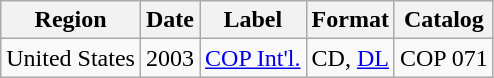<table class="wikitable">
<tr>
<th>Region</th>
<th>Date</th>
<th>Label</th>
<th>Format</th>
<th>Catalog</th>
</tr>
<tr>
<td>United States</td>
<td>2003</td>
<td><a href='#'>COP Int'l.</a></td>
<td>CD, <a href='#'>DL</a></td>
<td>COP 071</td>
</tr>
</table>
